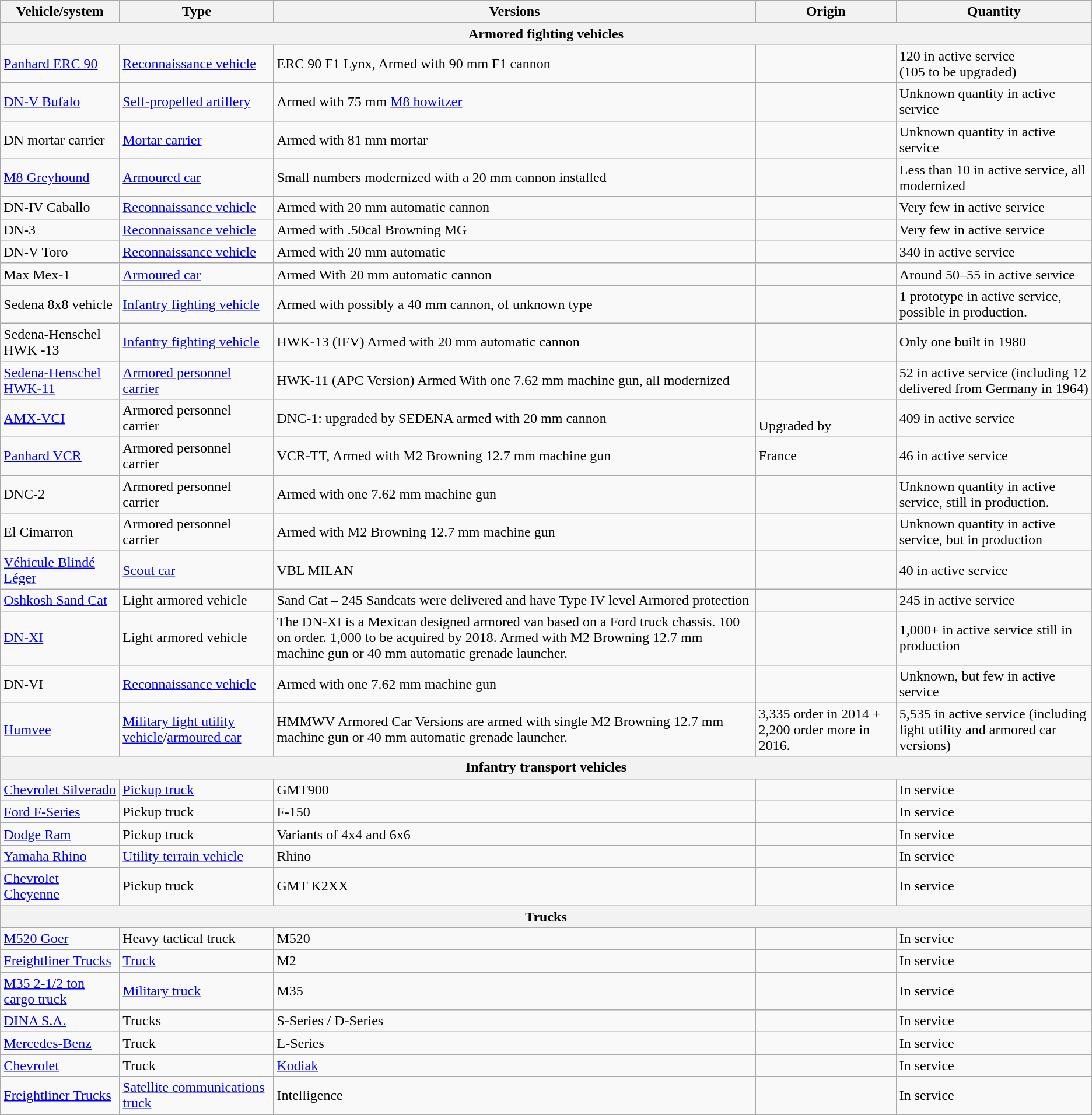<table class="wikitable">
<tr>
<th>Vehicle/system</th>
<th>Type</th>
<th>Versions</th>
<th>Origin</th>
<th>Quantity</th>
</tr>
<tr>
<th colspan="5">Armored fighting vehicles</th>
</tr>
<tr>
<td><a href='#'>Panhard ERC 90</a></td>
<td><a href='#'>Reconnaissance vehicle</a></td>
<td>ERC 90 F1 Lynx, Armed with 90 mm F1 cannon</td>
<td></td>
<td>120 in active service<br>(105 to be upgraded)</td>
</tr>
<tr>
<td><a href='#'>DN-V Bufalo</a></td>
<td><a href='#'>Self-propelled artillery</a></td>
<td>Armed with 75 mm <a href='#'>M8 howitzer</a></td>
<td></td>
<td>Unknown quantity in active service</td>
</tr>
<tr>
<td>DN mortar carrier</td>
<td><a href='#'>Mortar carrier</a></td>
<td>Armed with 81 mm mortar</td>
<td></td>
<td>Unknown quantity in active service</td>
</tr>
<tr>
<td><a href='#'>M8 Greyhound</a></td>
<td><a href='#'>Armoured car</a></td>
<td>Small numbers modernized with a 20 mm cannon installed</td>
<td></td>
<td>Less than 10 in active service, all modernized</td>
</tr>
<tr>
<td>DN-IV Caballo</td>
<td><a href='#'>Reconnaissance vehicle</a></td>
<td>Armed with 20 mm automatic cannon</td>
<td></td>
<td>Very few in active service</td>
</tr>
<tr>
<td>DN-3</td>
<td><a href='#'>Reconnaissance vehicle</a></td>
<td>Armed with .50cal Browning MG</td>
<td></td>
<td>Very few in active service</td>
</tr>
<tr>
<td>DN-V Toro</td>
<td><a href='#'>Reconnaissance vehicle</a></td>
<td>Armed with 20 mm automatic</td>
<td></td>
<td>340 in active service</td>
</tr>
<tr>
<td>Max Mex-1</td>
<td><a href='#'>Armoured car</a></td>
<td>Armed With 20 mm automatic cannon</td>
<td><br></td>
<td>Around 50–55 in active service</td>
</tr>
<tr>
<td>Sedena 8x8 vehicle</td>
<td><a href='#'>Infantry fighting vehicle</a></td>
<td>Armed with possibly a 40 mm cannon, of unknown type</td>
<td></td>
<td>1 prototype in active service, possible in production.</td>
</tr>
<tr>
<td>Sedena-Henschel HWK -13</td>
<td><a href='#'>Infantry fighting vehicle</a></td>
<td>HWK-13 (IFV) Armed with 20 mm automatic cannon</td>
<td><br></td>
<td>Only one built in 1980</td>
</tr>
<tr>
<td><a href='#'>Sedena-Henschel HWK-11</a></td>
<td><a href='#'>Armored personnel carrier</a></td>
<td>HWK-11 (APC Version) Armed With one 7.62 mm machine gun, all modernized</td>
<td><br></td>
<td>52 in active service (including 12 delivered from Germany in 1964)</td>
</tr>
<tr>
<td><a href='#'>AMX-VCI</a></td>
<td>Armored personnel carrier</td>
<td>DNC-1: upgraded by SEDENA armed with 20 mm cannon</td>
<td><br>Upgraded by </td>
<td>409 in active service</td>
</tr>
<tr>
<td><a href='#'>Panhard VCR</a></td>
<td>Armored personnel carrier</td>
<td>VCR-TT, Armed with M2 Browning 12.7 mm machine gun</td>
<td>France</td>
<td>46 in active service</td>
</tr>
<tr>
<td>DNC-2</td>
<td>Armored personnel carrier</td>
<td>Armed with one 7.62 mm machine gun</td>
<td></td>
<td>Unknown quantity in active service, still in production.</td>
</tr>
<tr>
<td>El Cimarron</td>
<td>Armored personnel carrier</td>
<td>Armed with M2 Browning 12.7 mm machine gun</td>
<td></td>
<td>Unknown quantity in active service, but in production</td>
</tr>
<tr>
<td><a href='#'>Véhicule Blindé Léger</a></td>
<td><a href='#'>Scout car</a></td>
<td>VBL MILAN</td>
<td></td>
<td>40 in active service</td>
</tr>
<tr>
<td><a href='#'>Oshkosh Sand Cat</a></td>
<td>Light armored vehicle</td>
<td>Sand Cat – 245 Sandcats were delivered and have Type IV level Armored protection</td>
<td><br></td>
<td>245 in active service</td>
</tr>
<tr>
<td><a href='#'>DN-XI</a></td>
<td>Light armored vehicle</td>
<td>The DN-XI is a Mexican designed armored van based on a Ford truck chassis. 100 on order. 1,000 to be acquired by 2018. Armed with M2 Browning 12.7 mm machine gun or 40 mm automatic grenade launcher.</td>
<td></td>
<td>1,000+ in active service still in production</td>
</tr>
<tr>
<td>DN-VI</td>
<td><a href='#'>Reconnaissance vehicle</a></td>
<td>Armed with one 7.62 mm machine gun</td>
<td></td>
<td>Unknown, but few in active service</td>
</tr>
<tr>
<td><a href='#'>Humvee</a></td>
<td><a href='#'>Military light utility vehicle</a>/<a href='#'>armoured car</a></td>
<td>HMMWV Armored Car Versions are armed with single M2 Browning 12.7 mm machine gun or 40 mm automatic grenade launcher.</td>
<td> 3,335 order in 2014 + 2,200 order more in 2016.</td>
<td>5,535 in active service (including light utility and armored car versions)</td>
</tr>
<tr>
<th colspan="5">Infantry transport vehicles</th>
</tr>
<tr>
<td><a href='#'>Chevrolet Silverado</a></td>
<td><a href='#'>Pickup truck</a></td>
<td>GMT900</td>
<td><br></td>
<td>In service</td>
</tr>
<tr>
<td><a href='#'>Ford F-Series</a></td>
<td>Pickup truck</td>
<td>F-150</td>
<td><br></td>
<td>In service</td>
</tr>
<tr>
<td><a href='#'>Dodge Ram</a></td>
<td>Pickup truck</td>
<td>Variants of 4x4 and 6x6</td>
<td></td>
<td>In service</td>
</tr>
<tr>
<td><a href='#'>Yamaha Rhino</a></td>
<td><a href='#'>Utility terrain vehicle</a></td>
<td>Rhino</td>
<td></td>
<td>In service</td>
</tr>
<tr>
<td><a href='#'>Chevrolet Cheyenne</a></td>
<td>Pickup truck</td>
<td>GMT K2XX</td>
<td></td>
<td>In service</td>
</tr>
<tr>
<th colspan="5">Trucks</th>
</tr>
<tr>
<td><a href='#'>M520 Goer</a></td>
<td>Heavy tactical truck</td>
<td>M520</td>
<td></td>
<td>In service</td>
</tr>
<tr>
<td><a href='#'>Freightliner Trucks</a></td>
<td><a href='#'>Truck</a></td>
<td>M2</td>
<td></td>
<td>In service</td>
</tr>
<tr>
<td><a href='#'>M35 2-1/2 ton cargo truck</a></td>
<td><a href='#'>Military truck</a></td>
<td>M35</td>
<td></td>
<td>In service</td>
</tr>
<tr>
<td><a href='#'>DINA S.A.</a></td>
<td>Trucks</td>
<td>S-Series / D-Series</td>
<td></td>
<td>In service</td>
</tr>
<tr>
<td><a href='#'>Mercedes-Benz</a></td>
<td>Truck</td>
<td>L-Series</td>
<td></td>
<td>In service</td>
</tr>
<tr>
<td><a href='#'>Chevrolet</a></td>
<td>Truck</td>
<td><a href='#'>Kodiak</a></td>
<td></td>
<td>In service</td>
</tr>
<tr>
<td><a href='#'>Freightliner Trucks</a></td>
<td><a href='#'>Satellite communications truck</a></td>
<td>Intelligence</td>
<td></td>
<td>In service</td>
</tr>
</table>
